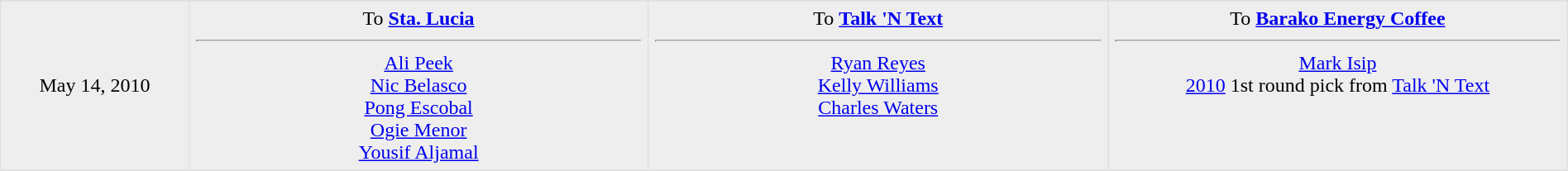<table border=1 style="border-collapse:collapse; text-align: center; width: 100%" bordercolor="#DFDFDF"  cellpadding="5">
<tr>
</tr>
<tr bgcolor="eeeeee">
<td style="width:12%">May 14, 2010<br></td>
<td style="width:29.3%" valign="top">To <strong><a href='#'>Sta. Lucia</a></strong><hr><a href='#'>Ali Peek</a><br><a href='#'>Nic Belasco</a><br><a href='#'>Pong Escobal</a><br><a href='#'>Ogie Menor</a><br><a href='#'>Yousif Aljamal</a></td>
<td style="width:29.3%" valign="top">To <strong><a href='#'>Talk 'N Text</a></strong><hr><a href='#'>Ryan Reyes</a><br><a href='#'>Kelly Williams</a><br><a href='#'>Charles Waters</a></td>
<td style="width:29.3%" valign="top">To <strong><a href='#'>Barako Energy Coffee</a></strong><hr><a href='#'>Mark Isip</a><br><a href='#'>2010</a> 1st round pick from <a href='#'>Talk 'N Text</a></td>
</tr>
<tr>
</tr>
</table>
